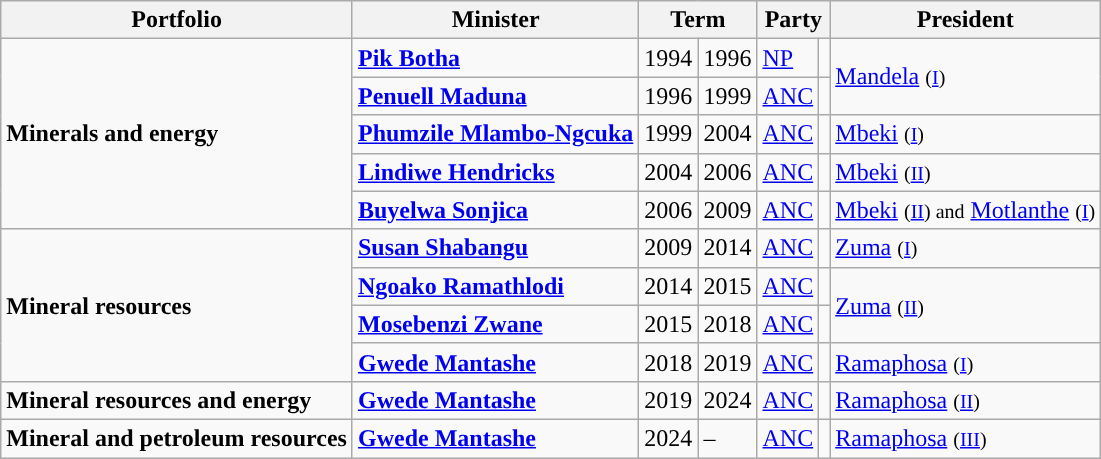<table class="wikitable">
<tr>
<th>Portfolio</th>
<th>Minister</th>
<th colspan="2">Term</th>
<th colspan="2">Party</th>
<th>President</th>
</tr>
<tr>
<td rowspan="5"><strong>Minerals and energy</strong></td>
<td><strong><a href='#'>Pik Botha</a></strong></td>
<td>1994</td>
<td>1996</td>
<td><a href='#'>NP</a></td>
<td style="background-color: "></td>
<td rowspan="2"><a href='#'>Mandela</a> <small>(<a href='#'>I</a>)</small></td>
</tr>
<tr>
<td><strong><a href='#'>Penuell Maduna</a></strong></td>
<td>1996</td>
<td>1999</td>
<td><a href='#'>ANC</a></td>
<td style="background-color: "></td>
</tr>
<tr>
<td><strong><a href='#'>Phumzile Mlambo-Ngcuka</a></strong></td>
<td>1999</td>
<td>2004</td>
<td><a href='#'>ANC</a></td>
<td style="background-color: "></td>
<td><a href='#'>Mbeki</a> <small>(<a href='#'>I</a>)</small></td>
</tr>
<tr>
<td><strong><a href='#'>Lindiwe Hendricks</a></strong></td>
<td>2004</td>
<td>2006</td>
<td><a href='#'>ANC</a></td>
<td style="background-color: "></td>
<td><a href='#'>Mbeki</a> <small>(<a href='#'>II</a>)</small></td>
</tr>
<tr>
<td><strong><a href='#'>Buyelwa Sonjica</a></strong></td>
<td>2006</td>
<td>2009</td>
<td><a href='#'>ANC</a></td>
<td style="background-color: "></td>
<td><a href='#'>Mbeki</a> <small>(<a href='#'>II</a>) and</small> <a href='#'>Motlanthe</a> <small>(<a href='#'>I</a>)</small></td>
</tr>
<tr>
<td rowspan="4"><strong>Mineral resources</strong></td>
<td><strong><a href='#'>Susan Shabangu</a></strong></td>
<td>2009</td>
<td>2014</td>
<td><a href='#'>ANC</a></td>
<td style="background-color: "></td>
<td><a href='#'>Zuma</a> <small>(<a href='#'>I</a>)</small></td>
</tr>
<tr>
<td><a href='#'><strong>Ngoako Ramathlodi</strong></a></td>
<td>2014</td>
<td>2015</td>
<td><a href='#'>ANC</a></td>
<td style="background-color: "></td>
<td rowspan="2"><a href='#'>Zuma</a> <small>(<a href='#'>II</a>)</small></td>
</tr>
<tr>
<td><strong><a href='#'>Mosebenzi Zwane</a></strong></td>
<td>2015</td>
<td>2018</td>
<td><a href='#'>ANC</a></td>
<td style="background-color: "></td>
</tr>
<tr>
<td><strong><a href='#'>Gwede Mantashe</a></strong></td>
<td>2018</td>
<td>2019</td>
<td><a href='#'>ANC</a></td>
<td style="background-color: "></td>
<td><a href='#'>Ramaphosa</a> <small>(<a href='#'>I</a>)</small></td>
</tr>
<tr>
<td><strong>Mineral resources and energy</strong></td>
<td><strong><a href='#'>Gwede Mantashe</a></strong></td>
<td>2019</td>
<td>2024</td>
<td><a href='#'>ANC</a></td>
<td style="background-color: "></td>
<td><a href='#'>Ramaphosa</a> <small>(<a href='#'>II</a>)</small></td>
</tr>
<tr>
<td><strong>Mineral and petroleum resources</strong></td>
<td><strong><a href='#'>Gwede Mantashe</a></strong></td>
<td>2024</td>
<td>–</td>
<td><a href='#'>ANC</a></td>
<td style="background-color: "></td>
<td><a href='#'>Ramaphosa</a> <small>(<a href='#'>III</a>)</small></td>
</tr>
</table>
